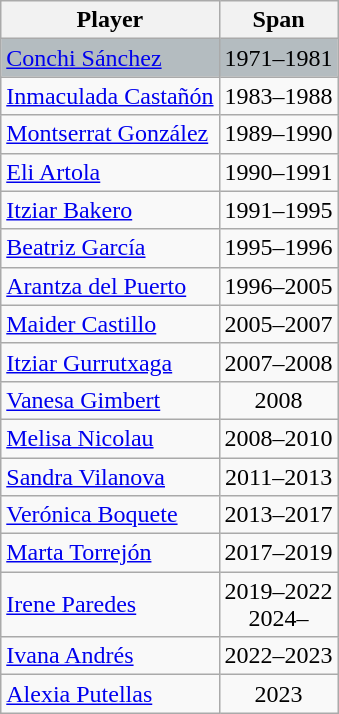<table class="wikitable sortable" style="text-align: center;">
<tr>
<th>Player</th>
<th>Span</th>
</tr>
<tr>
<td style="text-align:left; background:#B4BCC0"><a href='#'>Conchi Sánchez</a></td>
<td style="text-align:center; background:#B4BCC0">1971–1981</td>
</tr>
<tr>
<td style="text-align: left;"><a href='#'>Inmaculada Castañón</a></td>
<td>1983–1988</td>
</tr>
<tr>
<td style="text-align: left;"><a href='#'>Montserrat González</a></td>
<td>1989–1990</td>
</tr>
<tr>
<td style="text-align: left;"><a href='#'>Eli Artola</a></td>
<td>1990–1991</td>
</tr>
<tr>
<td style="text-align: left;"><a href='#'>Itziar Bakero</a></td>
<td>1991–1995</td>
</tr>
<tr>
<td style="text-align: left;"><a href='#'>Beatriz García</a></td>
<td>1995–1996</td>
</tr>
<tr>
<td style="text-align: left;"><a href='#'>Arantza del Puerto</a></td>
<td>1996–2005</td>
</tr>
<tr>
<td style="text-align: left;"><a href='#'>Maider Castillo</a></td>
<td>2005–2007</td>
</tr>
<tr>
<td style="text-align: left;"><a href='#'>Itziar Gurrutxaga</a></td>
<td>2007–2008</td>
</tr>
<tr>
<td style="text-align: left;"><a href='#'>Vanesa Gimbert</a></td>
<td>2008</td>
</tr>
<tr>
<td style="text-align: left;"><a href='#'>Melisa Nicolau</a></td>
<td>2008–2010</td>
</tr>
<tr>
<td style="text-align: left;"><a href='#'>Sandra Vilanova</a></td>
<td>2011–2013</td>
</tr>
<tr>
<td style="text-align: left;"><a href='#'>Verónica Boquete</a></td>
<td>2013–2017</td>
</tr>
<tr>
<td style="text-align: left;"><a href='#'>Marta Torrejón</a></td>
<td>2017–2019</td>
</tr>
<tr>
<td style="text-align: left;"><a href='#'>Irene Paredes</a></td>
<td>2019–2022<br>2024–</td>
</tr>
<tr>
<td style="text-align: left;"><a href='#'>Ivana Andrés</a></td>
<td>2022–2023</td>
</tr>
<tr>
<td style="text-align: left;"><a href='#'>Alexia Putellas</a></td>
<td>2023</td>
</tr>
</table>
